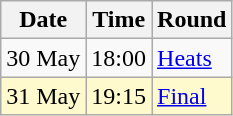<table class="wikitable">
<tr>
<th>Date</th>
<th>Time</th>
<th>Round</th>
</tr>
<tr>
<td>30 May</td>
<td>18:00</td>
<td><a href='#'>Heats</a></td>
</tr>
<tr style="background:lemonchiffon">
<td>31 May</td>
<td>19:15</td>
<td><a href='#'>Final</a></td>
</tr>
</table>
